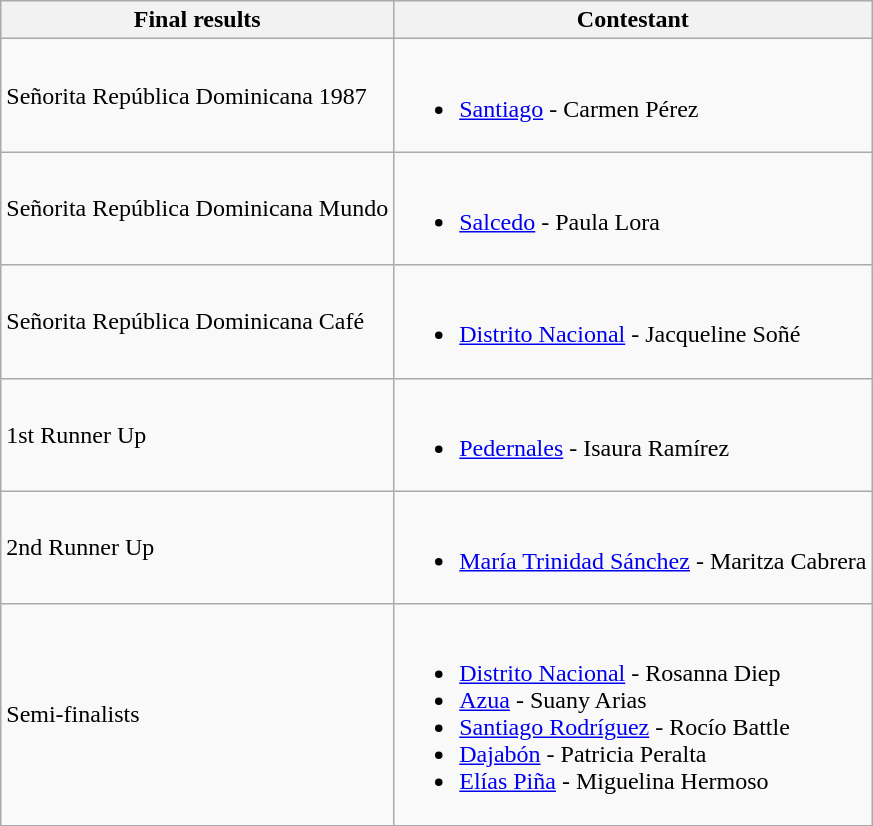<table class="wikitable">
<tr>
<th>Final results</th>
<th>Contestant</th>
</tr>
<tr>
<td>Señorita República Dominicana 1987</td>
<td><br><ul><li><a href='#'>Santiago</a> - Carmen Pérez</li></ul></td>
</tr>
<tr>
<td>Señorita República Dominicana Mundo</td>
<td><br><ul><li><a href='#'>Salcedo</a> - Paula Lora</li></ul></td>
</tr>
<tr>
<td>Señorita República Dominicana Café</td>
<td><br><ul><li><a href='#'>Distrito Nacional</a> - Jacqueline Soñé</li></ul></td>
</tr>
<tr>
<td>1st Runner Up</td>
<td><br><ul><li><a href='#'>Pedernales</a> - Isaura Ramírez</li></ul></td>
</tr>
<tr>
<td>2nd Runner Up</td>
<td><br><ul><li><a href='#'>María Trinidad Sánchez</a> - Maritza Cabrera</li></ul></td>
</tr>
<tr>
<td>Semi-finalists</td>
<td><br><ul><li><a href='#'>Distrito Nacional</a> - Rosanna Diep</li><li><a href='#'>Azua</a> - Suany Arias</li><li><a href='#'>Santiago Rodríguez</a> - Rocío Battle</li><li><a href='#'>Dajabón</a> - Patricia Peralta</li><li><a href='#'>Elías Piña</a> - Miguelina Hermoso</li></ul></td>
</tr>
</table>
